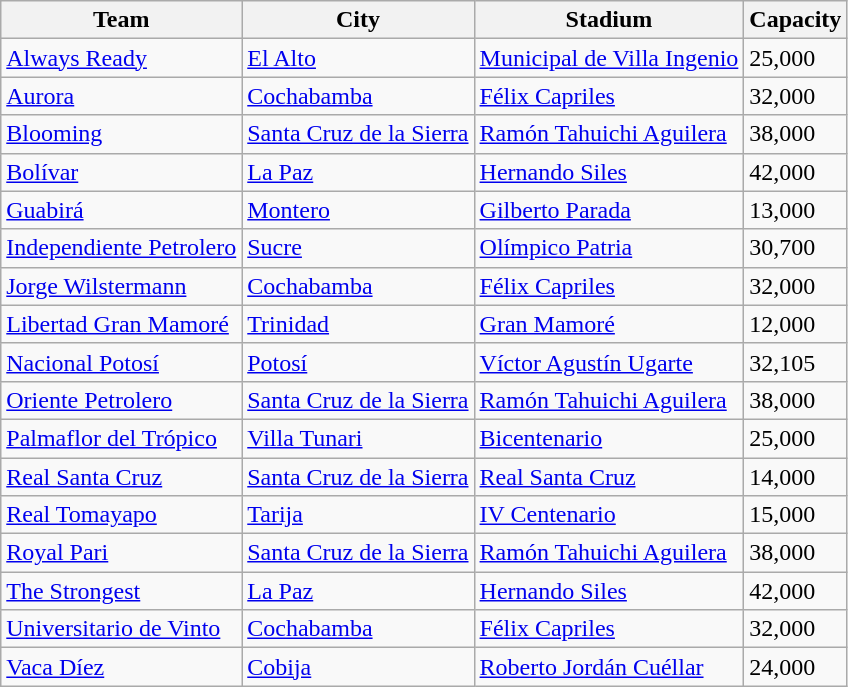<table class="wikitable sortable">
<tr>
<th>Team</th>
<th>City</th>
<th>Stadium</th>
<th>Capacity</th>
</tr>
<tr>
<td><a href='#'>Always Ready</a></td>
<td><a href='#'>El Alto</a></td>
<td><a href='#'>Municipal de Villa Ingenio</a></td>
<td>25,000</td>
</tr>
<tr>
<td><a href='#'>Aurora</a></td>
<td><a href='#'>Cochabamba</a></td>
<td><a href='#'>Félix Capriles</a></td>
<td>32,000</td>
</tr>
<tr>
<td><a href='#'>Blooming</a></td>
<td><a href='#'>Santa Cruz de la Sierra</a></td>
<td><a href='#'>Ramón Tahuichi Aguilera</a></td>
<td>38,000</td>
</tr>
<tr>
<td><a href='#'>Bolívar</a></td>
<td><a href='#'>La Paz</a></td>
<td><a href='#'>Hernando Siles</a></td>
<td>42,000</td>
</tr>
<tr>
<td><a href='#'>Guabirá</a></td>
<td><a href='#'>Montero</a></td>
<td><a href='#'>Gilberto Parada</a></td>
<td>13,000</td>
</tr>
<tr>
<td><a href='#'>Independiente Petrolero</a></td>
<td><a href='#'>Sucre</a></td>
<td><a href='#'>Olímpico Patria</a></td>
<td>30,700</td>
</tr>
<tr>
<td><a href='#'>Jorge Wilstermann</a></td>
<td><a href='#'>Cochabamba</a></td>
<td><a href='#'>Félix Capriles</a></td>
<td>32,000</td>
</tr>
<tr>
<td><a href='#'>Libertad Gran Mamoré</a></td>
<td><a href='#'>Trinidad</a></td>
<td><a href='#'>Gran Mamoré</a></td>
<td>12,000</td>
</tr>
<tr>
<td><a href='#'>Nacional Potosí</a></td>
<td><a href='#'>Potosí</a></td>
<td><a href='#'>Víctor Agustín Ugarte</a></td>
<td>32,105</td>
</tr>
<tr>
<td><a href='#'>Oriente Petrolero</a></td>
<td><a href='#'>Santa Cruz de la Sierra</a></td>
<td><a href='#'>Ramón Tahuichi Aguilera</a></td>
<td>38,000</td>
</tr>
<tr>
<td><a href='#'>Palmaflor del Trópico</a></td>
<td><a href='#'>Villa Tunari</a></td>
<td><a href='#'>Bicentenario</a></td>
<td>25,000</td>
</tr>
<tr>
<td><a href='#'>Real Santa Cruz</a></td>
<td><a href='#'>Santa Cruz de la Sierra</a></td>
<td><a href='#'>Real Santa Cruz</a></td>
<td>14,000</td>
</tr>
<tr>
<td><a href='#'>Real Tomayapo</a></td>
<td><a href='#'>Tarija</a></td>
<td><a href='#'>IV Centenario</a></td>
<td>15,000</td>
</tr>
<tr>
<td><a href='#'>Royal Pari</a></td>
<td><a href='#'>Santa Cruz de la Sierra</a></td>
<td><a href='#'>Ramón Tahuichi Aguilera</a></td>
<td>38,000</td>
</tr>
<tr>
<td><a href='#'>The Strongest</a></td>
<td><a href='#'>La Paz</a></td>
<td><a href='#'>Hernando Siles</a></td>
<td>42,000</td>
</tr>
<tr>
<td><a href='#'>Universitario de Vinto</a></td>
<td><a href='#'>Cochabamba</a></td>
<td><a href='#'>Félix Capriles</a></td>
<td>32,000</td>
</tr>
<tr>
<td><a href='#'>Vaca Díez</a></td>
<td><a href='#'>Cobija</a></td>
<td><a href='#'>Roberto Jordán Cuéllar</a></td>
<td>24,000</td>
</tr>
</table>
